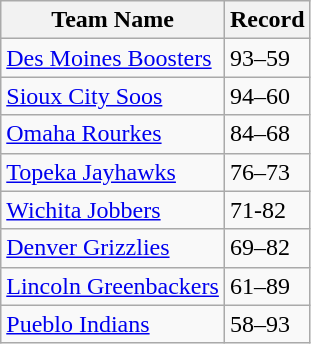<table class="wikitable">
<tr>
<th>Team Name</th>
<th>Record</th>
</tr>
<tr>
<td><a href='#'>Des Moines Boosters</a></td>
<td>93–59</td>
</tr>
<tr>
<td><a href='#'>Sioux City Soos</a></td>
<td>94–60</td>
</tr>
<tr>
<td><a href='#'>Omaha Rourkes</a></td>
<td>84–68</td>
</tr>
<tr>
<td><a href='#'>Topeka Jayhawks</a></td>
<td>76–73</td>
</tr>
<tr>
<td><a href='#'>Wichita Jobbers</a></td>
<td>71-82</td>
</tr>
<tr>
<td><a href='#'>Denver Grizzlies</a></td>
<td>69–82</td>
</tr>
<tr>
<td><a href='#'>Lincoln Greenbackers</a></td>
<td>61–89</td>
</tr>
<tr>
<td><a href='#'>Pueblo Indians</a></td>
<td>58–93</td>
</tr>
</table>
